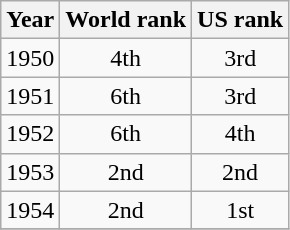<table class=wikitable>
<tr>
<th>Year</th>
<th>World rank</th>
<th>US rank</th>
</tr>
<tr>
<td>1950</td>
<td align="center">4th</td>
<td align="center">3rd</td>
</tr>
<tr>
<td>1951</td>
<td align="center">6th</td>
<td align="center">3rd</td>
</tr>
<tr>
<td>1952</td>
<td align="center">6th</td>
<td align="center">4th</td>
</tr>
<tr>
<td>1953</td>
<td align="center">2nd</td>
<td align="center">2nd</td>
</tr>
<tr>
<td>1954</td>
<td align="center">2nd</td>
<td align="center">1st</td>
</tr>
<tr>
</tr>
</table>
